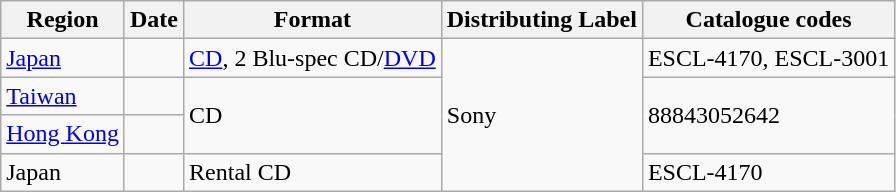<table class="wikitable">
<tr>
<th>Region</th>
<th>Date</th>
<th>Format</th>
<th>Distributing Label</th>
<th>Catalogue codes</th>
</tr>
<tr>
<td><a href='#'>Japan</a></td>
<td></td>
<td><a href='#'>CD</a>, 2 Blu-spec CD/<a href='#'>DVD</a></td>
<td rowspan=4>Sony</td>
<td>ESCL-4170, ESCL-3001</td>
</tr>
<tr>
<td><a href='#'>Taiwan</a></td>
<td></td>
<td rowspan=2>CD</td>
<td rowspan=2>88843052642</td>
</tr>
<tr>
<td><a href='#'>Hong Kong</a></td>
<td></td>
</tr>
<tr>
<td>Japan</td>
<td></td>
<td>Rental CD</td>
<td>ESCL-4170</td>
</tr>
</table>
